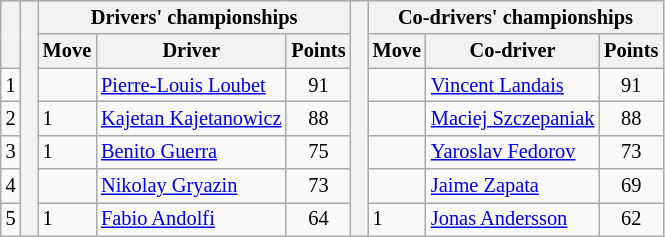<table class="wikitable" style="font-size:85%;">
<tr>
<th rowspan="2"></th>
<th rowspan="7" style="width:5px;"></th>
<th colspan="3">Drivers' championships</th>
<th rowspan="7" style="width:5px;"></th>
<th colspan="3">Co-drivers' championships</th>
</tr>
<tr>
<th>Move</th>
<th>Driver</th>
<th>Points</th>
<th>Move</th>
<th>Co-driver</th>
<th>Points</th>
</tr>
<tr>
<td align="center">1</td>
<td></td>
<td><a href='#'>Pierre-Louis Loubet</a></td>
<td align="center">91</td>
<td></td>
<td><a href='#'>Vincent Landais</a></td>
<td align="center">91</td>
</tr>
<tr>
<td align="center">2</td>
<td> 1</td>
<td nowrap><a href='#'>Kajetan Kajetanowicz</a></td>
<td align="center">88</td>
<td></td>
<td nowrap><a href='#'>Maciej Szczepaniak</a></td>
<td align="center">88</td>
</tr>
<tr>
<td align="center">3</td>
<td> 1</td>
<td><a href='#'>Benito Guerra</a></td>
<td align="center">75</td>
<td></td>
<td><a href='#'>Yaroslav Fedorov</a></td>
<td align="center">73</td>
</tr>
<tr>
<td align="center">4</td>
<td></td>
<td><a href='#'>Nikolay Gryazin</a></td>
<td align="center">73</td>
<td></td>
<td><a href='#'>Jaime Zapata</a></td>
<td align="center">69</td>
</tr>
<tr>
<td align="center">5</td>
<td> 1</td>
<td><a href='#'>Fabio Andolfi</a></td>
<td align="center">64</td>
<td> 1</td>
<td><a href='#'>Jonas Andersson</a></td>
<td align="center">62</td>
</tr>
</table>
